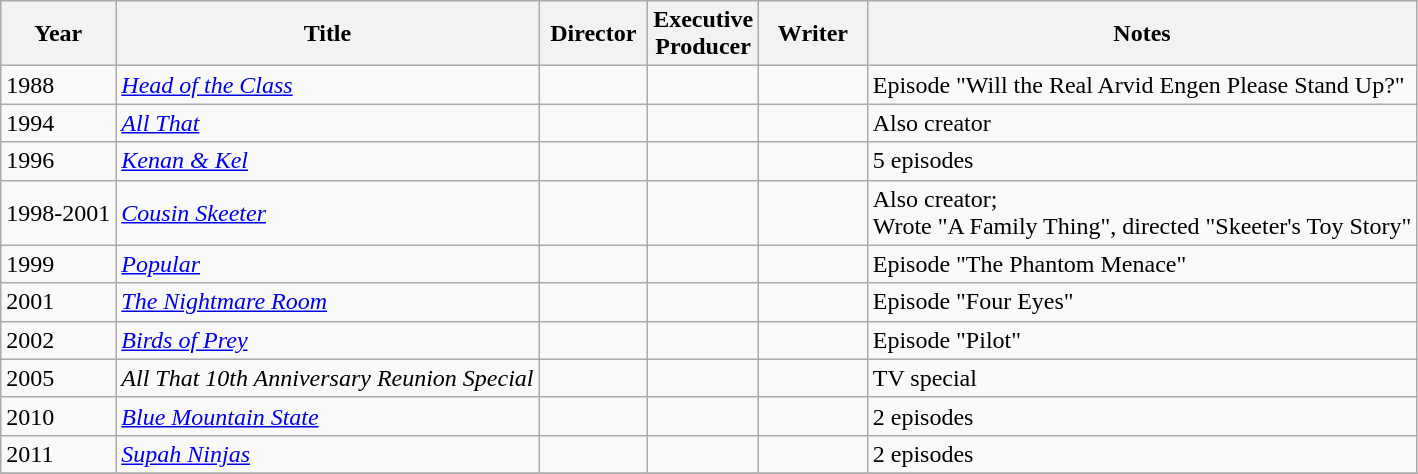<table class="wikitable">
<tr>
<th>Year</th>
<th>Title</th>
<th width=65>Director</th>
<th width=65>Executive <br>Producer</th>
<th width=65>Writer</th>
<th>Notes</th>
</tr>
<tr>
<td>1988</td>
<td><em><a href='#'>Head of the Class</a></em></td>
<td></td>
<td></td>
<td></td>
<td>Episode "Will the Real Arvid Engen Please Stand Up?"</td>
</tr>
<tr>
<td>1994</td>
<td><em><a href='#'>All That</a></em></td>
<td></td>
<td></td>
<td></td>
<td>Also creator</td>
</tr>
<tr>
<td>1996</td>
<td><em><a href='#'>Kenan & Kel</a></em></td>
<td></td>
<td></td>
<td></td>
<td>5 episodes</td>
</tr>
<tr>
<td>1998-2001</td>
<td><em><a href='#'>Cousin Skeeter</a></em></td>
<td></td>
<td></td>
<td></td>
<td>Also creator;<br>Wrote "A Family Thing", directed "Skeeter's Toy Story"</td>
</tr>
<tr>
<td>1999</td>
<td><em><a href='#'>Popular</a></em></td>
<td></td>
<td></td>
<td></td>
<td>Episode "The Phantom Menace"</td>
</tr>
<tr>
<td>2001</td>
<td><em><a href='#'>The Nightmare Room</a></em></td>
<td></td>
<td></td>
<td></td>
<td>Episode "Four Eyes"</td>
</tr>
<tr>
<td>2002</td>
<td><em><a href='#'>Birds of Prey</a></em></td>
<td></td>
<td></td>
<td></td>
<td>Episode "Pilot"</td>
</tr>
<tr>
<td>2005</td>
<td><em>All That 10th Anniversary Reunion Special</em></td>
<td></td>
<td></td>
<td></td>
<td>TV special</td>
</tr>
<tr>
<td>2010</td>
<td><em><a href='#'>Blue Mountain State</a></em></td>
<td></td>
<td></td>
<td></td>
<td>2 episodes</td>
</tr>
<tr>
<td>2011</td>
<td><em><a href='#'>Supah Ninjas</a></em></td>
<td></td>
<td></td>
<td></td>
<td>2 episodes</td>
</tr>
<tr>
</tr>
</table>
